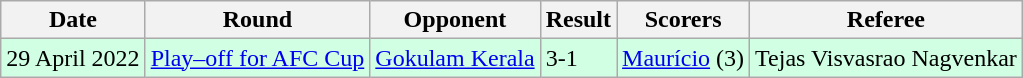<table class="wikitable">
<tr>
<th>Date</th>
<th>Round</th>
<th>Opponent</th>
<th>Result</th>
<th>Scorers</th>
<th>Referee</th>
</tr>
<tr bgcolor = "#d0ffe3">
<td>29 April 2022</td>
<td><a href='#'>Play–off for AFC Cup</a></td>
<td><a href='#'>Gokulam Kerala</a></td>
<td>3-1</td>
<td><a href='#'>Maurício</a> (3)</td>
<td>Tejas Visvasrao Nagvenkar</td>
</tr>
</table>
